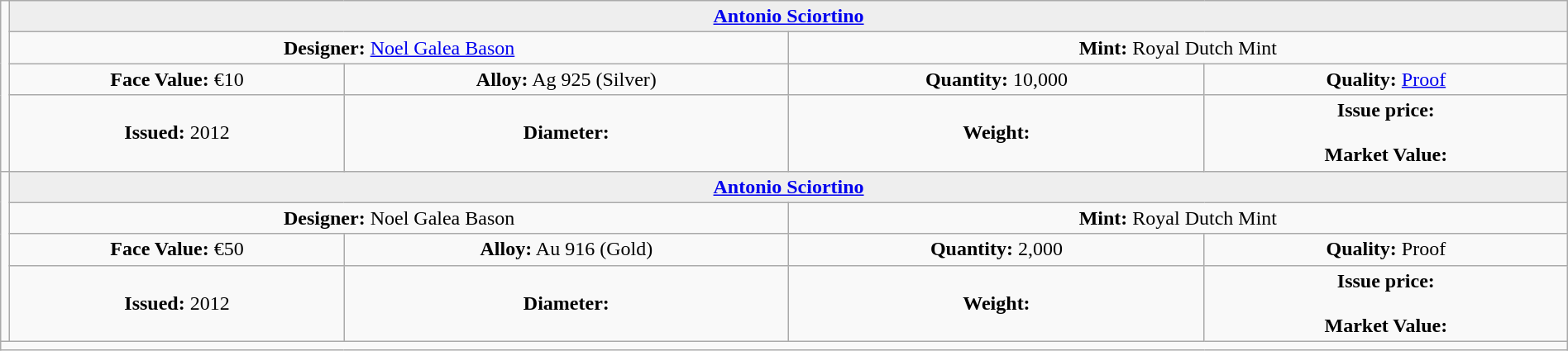<table class="wikitable" width=100%>
<tr>
<td rowspan=4 width="330px" nowrap align=center></td>
<th colspan="4" align=center style="background:#eeeeee;"><a href='#'>Antonio Sciortino</a></th>
</tr>
<tr>
<td colspan="2" width="50%" align=center><strong>Designer:</strong> <a href='#'>Noel Galea Bason</a></td>
<td colspan="2" width="50%" align=center><strong>Mint:</strong> Royal Dutch Mint</td>
</tr>
<tr>
<td align=center><strong>Face Value:</strong> €10</td>
<td align=center><strong>Alloy:</strong> Ag 925 (Silver)</td>
<td align=center><strong>Quantity:</strong> 10,000</td>
<td align=center><strong>Quality:</strong> <a href='#'>Proof</a></td>
</tr>
<tr>
<td align=center><strong>Issued:</strong> 2012</td>
<td align=center><strong>Diameter:</strong> </td>
<td align=center><strong>Weight:</strong> </td>
<td align=center><strong>Issue price:</strong><br><br>
<strong>Market Value:</strong></td>
</tr>
<tr>
<td rowspan=4 width="330px" nowrap align=center></td>
<th colspan="4" align=center style="background:#eeeeee;"><a href='#'>Antonio Sciortino</a></th>
</tr>
<tr>
<td colspan="2" width="50%" align=center><strong>Designer:</strong> Noel Galea Bason</td>
<td colspan="2" width="50%" align=center><strong>Mint:</strong> Royal Dutch Mint</td>
</tr>
<tr>
<td align=center><strong>Face Value:</strong> €50</td>
<td align=center><strong>Alloy:</strong> Au 916 (Gold)</td>
<td align=center><strong>Quantity:</strong> 2,000</td>
<td align=center><strong>Quality:</strong> Proof</td>
</tr>
<tr>
<td align=center><strong>Issued:</strong> 2012</td>
<td align=center><strong>Diameter:</strong> </td>
<td align=center><strong>Weight:</strong> </td>
<td align=center><strong>Issue price:</strong><br><br>
<strong>Market Value:</strong></td>
</tr>
<tr>
<td colspan="5" align=left></td>
</tr>
</table>
